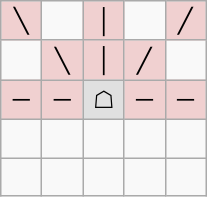<table border="1" class="wikitable">
<tr align=center>
<td width="20" style="background:#f0d0d0;">╲</td>
<td width="20"> </td>
<td width="20" style="background:#f0d0d0;">│</td>
<td width="20"> </td>
<td width="20" style="background:#f0d0d0;">╱</td>
</tr>
<tr align=center>
<td> </td>
<td style="background:#f0d0d0;">╲</td>
<td style="background:#f0d0d0;">│</td>
<td style="background:#f0d0d0;">╱</td>
<td> </td>
</tr>
<tr align=center>
<td style="background:#f0d0d0;">─</td>
<td style="background:#f0d0d0;">─</td>
<td style="background:#e0e0e0;">☖</td>
<td style="background:#f0d0d0;">─</td>
<td style="background:#f0d0d0;">─</td>
</tr>
<tr align=center>
<td> </td>
<td> </td>
<td> </td>
<td> </td>
<td> </td>
</tr>
<tr align=center>
<td> </td>
<td> </td>
<td> </td>
<td> </td>
<td> </td>
</tr>
</table>
